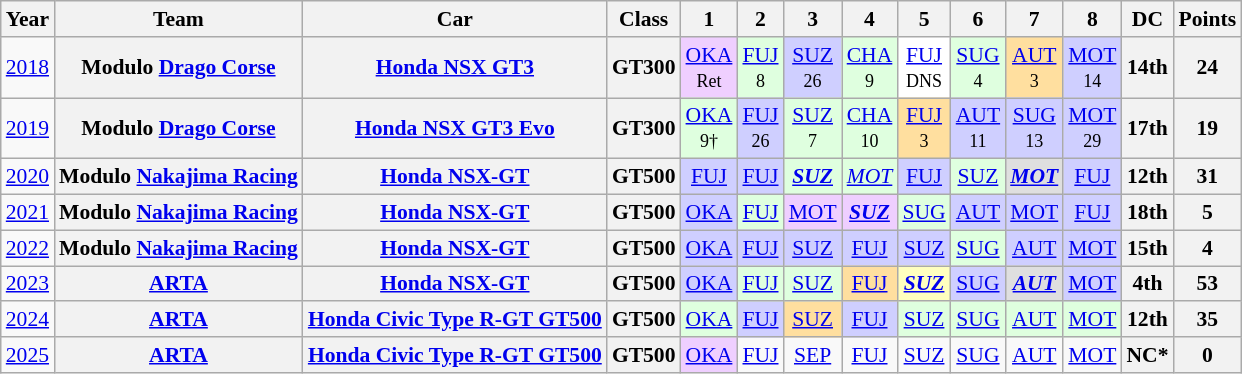<table class="wikitable" style="text-align:center; font-size:90%">
<tr>
<th>Year</th>
<th>Team</th>
<th>Car</th>
<th>Class</th>
<th>1</th>
<th>2</th>
<th>3</th>
<th>4</th>
<th>5</th>
<th>6</th>
<th>7</th>
<th>8</th>
<th>DC</th>
<th>Points</th>
</tr>
<tr>
<td><a href='#'>2018</a></td>
<th>Modulo <a href='#'>Drago Corse</a></th>
<th><a href='#'>Honda NSX GT3</a></th>
<th>GT300</th>
<td bgcolor="#EFCFFF"><a href='#'>OKA</a><br><small>Ret</small></td>
<td bgcolor="#DFFFDF"><a href='#'>FUJ</a><br><small>8</small></td>
<td bgcolor="#CFCFFF"><a href='#'>SUZ</a><br><small>26</small></td>
<td bgcolor="#DFFFDF"><a href='#'>CHA</a><br><small>9</small></td>
<td bgcolor="#FFFFFF"><a href='#'>FUJ</a><br><small>DNS</small></td>
<td bgcolor="#DFFFDF"><a href='#'>SUG</a><br><small>4</small></td>
<td bgcolor="#FFDF9F"><a href='#'>AUT</a><br><small>3</small></td>
<td bgcolor="#CFCFFF"><a href='#'>MOT</a><br><small>14</small></td>
<th>14th</th>
<th>24</th>
</tr>
<tr>
<td><a href='#'>2019</a></td>
<th>Modulo <a href='#'>Drago Corse</a></th>
<th><a href='#'>Honda NSX GT3 Evo</a></th>
<th>GT300</th>
<td bgcolor="#DFFFDF"><a href='#'>OKA</a><br><small>9†</small></td>
<td bgcolor="#CFCFFF"><a href='#'>FUJ</a><br><small>26</small></td>
<td bgcolor="#DFFFDF"><a href='#'>SUZ</a><br><small>7</small></td>
<td bgcolor="#DFFFDF"><a href='#'>CHA</a><br><small>10</small></td>
<td bgcolor="#FFDF9F"><a href='#'>FUJ</a><br><small>3</small></td>
<td bgcolor="#CFCFFF"><a href='#'>AUT</a><br><small>11</small></td>
<td bgcolor="#CFCFFF"><a href='#'>SUG</a><br><small>13</small></td>
<td bgcolor="#CFCFFF"><a href='#'>MOT</a><br><small>29</small></td>
<th>17th</th>
<th>19</th>
</tr>
<tr>
<td><a href='#'>2020</a></td>
<th>Modulo <a href='#'>Nakajima Racing</a></th>
<th><a href='#'>Honda NSX-GT</a></th>
<th>GT500</th>
<td style="background:#CFCFFF;"><a href='#'>FUJ</a><br></td>
<td style="background:#CFCFFF;"><a href='#'>FUJ</a><br></td>
<td style="background:#DFFFDF;"><a href='#'><strong><em>SUZ</em></strong></a><br></td>
<td style="background:#DFFFDF;"><a href='#'><em>MOT</em></a><br></td>
<td style="background:#CFCFFF;"><a href='#'>FUJ</a><br></td>
<td style="background:#DFFFDF;"><a href='#'>SUZ</a><br></td>
<td style="background:#DFDFDF;"><a href='#'><strong><em>MOT</em></strong></a><br></td>
<td style="background:#CFCFFF;"><a href='#'>FUJ</a><br></td>
<th>12th</th>
<th>31</th>
</tr>
<tr>
<td><a href='#'>2021</a></td>
<th>Modulo <a href='#'>Nakajima Racing</a></th>
<th><a href='#'>Honda NSX-GT</a></th>
<th>GT500</th>
<td style="background:#CFCFFF;"><a href='#'>OKA</a><br></td>
<td style="background:#DFFFDF;"><a href='#'>FUJ</a><br></td>
<td style="background:#EFCFFF;"><a href='#'>MOT</a><br></td>
<td style="background:#EFCFFF;"><a href='#'><strong><em>SUZ</em></strong></a><br></td>
<td style="background:#DFFFDF;"><a href='#'>SUG</a><br></td>
<td style="background:#CFCFFF;"><a href='#'>AUT</a><br></td>
<td style="background:#CFCFFF;"><a href='#'>MOT</a><br></td>
<td style="background:#CFCFFF;"><a href='#'>FUJ</a><br></td>
<th>18th</th>
<th>5</th>
</tr>
<tr>
<td><a href='#'>2022</a></td>
<th>Modulo <a href='#'>Nakajima Racing</a></th>
<th><a href='#'>Honda NSX-GT</a></th>
<th>GT500</th>
<td style="background:#CFCFFF;"><a href='#'>OKA</a><br></td>
<td style="background:#CFCFFF;"><a href='#'>FUJ</a><br></td>
<td style="background:#CFCFFF;"><a href='#'>SUZ</a><br></td>
<td style="background:#CFCFFF;"><a href='#'>FUJ</a><br></td>
<td style="background:#CFCFFF;"><a href='#'>SUZ</a><br></td>
<td style="background:#DFFFDF;"><a href='#'>SUG</a><br></td>
<td style="background:#CFCFFF;"><a href='#'>AUT</a><br></td>
<td style="background:#CFCFFF;"><a href='#'>MOT</a><br></td>
<th>15th</th>
<th>4</th>
</tr>
<tr>
<td><a href='#'>2023</a></td>
<th><a href='#'>ARTA</a></th>
<th><a href='#'>Honda NSX-GT</a></th>
<th>GT500</th>
<td style="background:#CFCFFF;"><a href='#'>OKA</a><br></td>
<td style="background:#DFFFDF;"><a href='#'>FUJ</a><br></td>
<td style="background:#DFFFDF;"><a href='#'>SUZ</a><br></td>
<td style="background:#FFDF9F;"><a href='#'>FUJ</a><br></td>
<td style="background:#FFFFBF;"><a href='#'><strong><em>SUZ</em></strong></a><br></td>
<td style="background:#CFCFFF;"><a href='#'>SUG</a><br></td>
<td style="background:#DFDFDF;"><a href='#'><strong><em>AUT</em></strong></a><br></td>
<td style="background:#CFCFFF;"><a href='#'>MOT</a><br></td>
<th>4th</th>
<th>53</th>
</tr>
<tr>
<td><a href='#'>2024</a></td>
<th><a href='#'>ARTA</a></th>
<th><a href='#'>Honda Civic Type R-GT GT500</a></th>
<th>GT500</th>
<td style="background:#DFFFDF;"><a href='#'>OKA</a><br></td>
<td style="background:#CFCFFF;"><a href='#'>FUJ</a><br></td>
<td style="background:#FFDF9F;"><a href='#'>SUZ</a><br></td>
<td style="background:#CFCFFF;"><a href='#'>FUJ</a><br></td>
<td style="background:#DFFFDF;"><a href='#'>SUZ</a><br></td>
<td style="background:#DFFFDF;"><a href='#'>SUG</a><br></td>
<td style="background:#DFFFDF;"><a href='#'>AUT</a><br></td>
<td style="background:#DFFFDF;"><a href='#'>MOT</a><br></td>
<th>12th</th>
<th>35</th>
</tr>
<tr>
<td><a href='#'>2025</a></td>
<th><a href='#'>ARTA</a></th>
<th><a href='#'>Honda Civic Type R-GT GT500</a></th>
<th>GT500</th>
<td style="background:#EFCFFF;"><a href='#'>OKA</a><br></td>
<td style="background:#;"><a href='#'>FUJ</a><br></td>
<td style="background:#;"><a href='#'>SEP</a><br></td>
<td style="background:#;"><a href='#'>FUJ</a><br></td>
<td style="background:#;"><a href='#'>SUZ</a><br></td>
<td style="background:#;"><a href='#'>SUG</a><br></td>
<td style="background:#;"><a href='#'>AUT</a><br></td>
<td style="background:#;"><a href='#'>MOT</a><br></td>
<th>NC*</th>
<th>0</th>
</tr>
</table>
